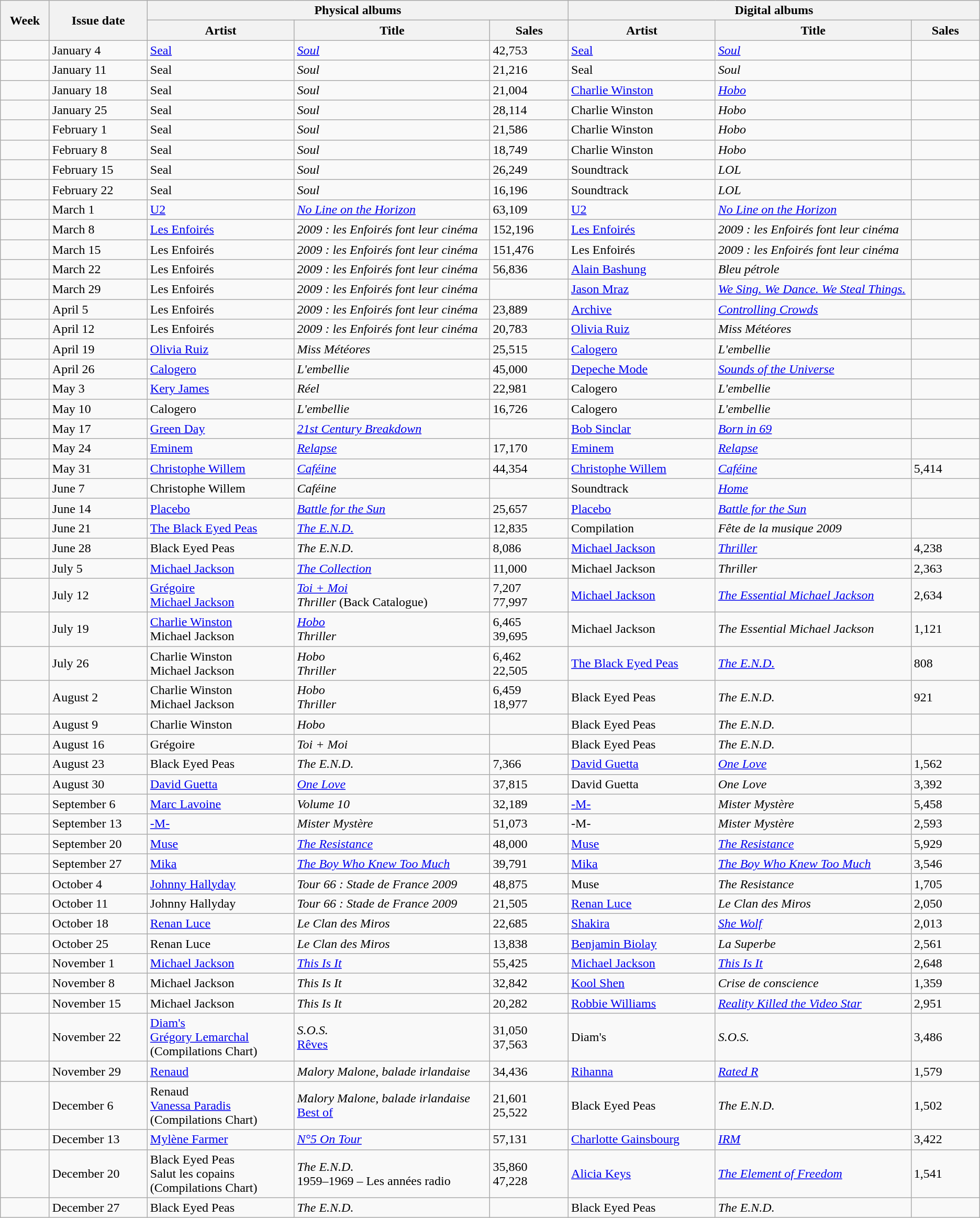<table class="wikitable">
<tr>
<th rowspan="2" width="5%">Week</th>
<th rowspan="2" width="10%">Issue date</th>
<th colspan="3" width="42,5%">Physical albums</th>
<th colspan="3" width="42,5%">Digital albums</th>
</tr>
<tr>
<th width="15%">Artist</th>
<th width="20%">Title</th>
<th width="8%">Sales</th>
<th width="15%">Artist</th>
<th width="20%">Title</th>
<th width="8%">Sales</th>
</tr>
<tr>
<td></td>
<td>January 4</td>
<td><a href='#'>Seal</a></td>
<td><em><a href='#'>Soul</a></em></td>
<td>42,753</td>
<td><a href='#'>Seal</a></td>
<td><em><a href='#'>Soul</a></em></td>
<td></td>
</tr>
<tr>
<td></td>
<td>January 11</td>
<td>Seal</td>
<td><em>Soul</em></td>
<td>21,216</td>
<td>Seal</td>
<td><em>Soul</em></td>
<td></td>
</tr>
<tr>
<td></td>
<td>January 18</td>
<td>Seal</td>
<td><em>Soul</em></td>
<td>21,004</td>
<td><a href='#'>Charlie Winston</a></td>
<td><em><a href='#'>Hobo</a></em></td>
<td></td>
</tr>
<tr>
<td></td>
<td>January 25</td>
<td>Seal</td>
<td><em>Soul</em></td>
<td>28,114</td>
<td>Charlie Winston</td>
<td><em>Hobo</em></td>
<td></td>
</tr>
<tr>
<td></td>
<td>February 1</td>
<td>Seal</td>
<td><em>Soul</em></td>
<td>21,586</td>
<td>Charlie Winston</td>
<td><em>Hobo</em></td>
<td></td>
</tr>
<tr>
<td></td>
<td>February 8</td>
<td>Seal</td>
<td><em>Soul</em></td>
<td>18,749</td>
<td>Charlie Winston</td>
<td><em>Hobo</em></td>
<td></td>
</tr>
<tr>
<td></td>
<td>February 15</td>
<td>Seal</td>
<td><em>Soul</em></td>
<td>26,249</td>
<td>Soundtrack</td>
<td><em>LOL</em></td>
<td></td>
</tr>
<tr>
<td></td>
<td>February 22</td>
<td>Seal</td>
<td><em>Soul</em></td>
<td>16,196</td>
<td>Soundtrack</td>
<td><em>LOL</em></td>
<td></td>
</tr>
<tr>
<td></td>
<td>March 1</td>
<td><a href='#'>U2</a></td>
<td><em><a href='#'>No Line on the Horizon</a></em></td>
<td>63,109</td>
<td><a href='#'>U2</a></td>
<td><em><a href='#'>No Line on the Horizon</a></em></td>
<td></td>
</tr>
<tr>
<td></td>
<td>March 8</td>
<td><a href='#'>Les Enfoirés</a></td>
<td><em>2009 : les Enfoirés font leur cinéma</em></td>
<td>152,196</td>
<td><a href='#'>Les Enfoirés</a></td>
<td><em>2009 : les Enfoirés font leur cinéma</em></td>
<td></td>
</tr>
<tr>
<td></td>
<td>March 15</td>
<td>Les Enfoirés</td>
<td><em>2009 : les Enfoirés font leur cinéma</em></td>
<td>151,476</td>
<td>Les Enfoirés</td>
<td><em>2009 : les Enfoirés font leur cinéma</em></td>
<td></td>
</tr>
<tr>
<td></td>
<td>March 22</td>
<td>Les Enfoirés</td>
<td><em>2009 : les Enfoirés font leur cinéma</em></td>
<td>56,836</td>
<td><a href='#'>Alain Bashung</a></td>
<td><em>Bleu pétrole</em></td>
<td></td>
</tr>
<tr>
<td></td>
<td>March 29</td>
<td>Les Enfoirés</td>
<td><em>2009 : les Enfoirés font leur cinéma</em></td>
<td></td>
<td><a href='#'>Jason Mraz</a></td>
<td><em><a href='#'>We Sing. We Dance. We Steal Things.</a></em></td>
<td></td>
</tr>
<tr>
<td></td>
<td>April 5</td>
<td>Les Enfoirés</td>
<td><em>2009 : les Enfoirés font leur cinéma</em></td>
<td>23,889</td>
<td><a href='#'>Archive</a></td>
<td><em><a href='#'>Controlling Crowds</a></em></td>
<td></td>
</tr>
<tr>
<td></td>
<td>April 12</td>
<td>Les Enfoirés</td>
<td><em>2009 : les Enfoirés font leur cinéma</em></td>
<td>20,783</td>
<td><a href='#'>Olivia Ruiz</a></td>
<td><em>Miss Météores</em></td>
<td></td>
</tr>
<tr>
<td></td>
<td>April 19</td>
<td><a href='#'>Olivia Ruiz</a></td>
<td><em>Miss Météores</em></td>
<td>25,515</td>
<td><a href='#'>Calogero</a></td>
<td><em>L'embellie</em></td>
<td></td>
</tr>
<tr>
<td></td>
<td>April 26</td>
<td><a href='#'>Calogero</a></td>
<td><em>L'embellie</em></td>
<td>45,000</td>
<td><a href='#'>Depeche Mode</a></td>
<td><em><a href='#'>Sounds of the Universe</a></em></td>
<td></td>
</tr>
<tr>
<td></td>
<td>May 3</td>
<td><a href='#'>Kery James</a></td>
<td><em>Réel</em></td>
<td>22,981</td>
<td>Calogero</td>
<td><em>L'embellie</em></td>
<td></td>
</tr>
<tr>
<td></td>
<td>May 10</td>
<td>Calogero</td>
<td><em>L'embellie</em></td>
<td>16,726</td>
<td>Calogero</td>
<td><em>L'embellie</em></td>
<td></td>
</tr>
<tr>
<td></td>
<td>May 17</td>
<td><a href='#'>Green Day</a></td>
<td><em><a href='#'>21st Century Breakdown</a></em></td>
<td></td>
<td><a href='#'>Bob Sinclar</a></td>
<td><em><a href='#'>Born in 69</a></em></td>
<td></td>
</tr>
<tr>
<td></td>
<td>May 24</td>
<td><a href='#'>Eminem</a></td>
<td><em><a href='#'>Relapse</a></em></td>
<td>17,170</td>
<td><a href='#'>Eminem</a></td>
<td><em><a href='#'>Relapse</a></em></td>
<td></td>
</tr>
<tr>
<td></td>
<td>May 31</td>
<td><a href='#'>Christophe Willem</a></td>
<td><em><a href='#'>Caféine</a></em></td>
<td>44,354</td>
<td><a href='#'>Christophe Willem</a></td>
<td><em><a href='#'>Caféine</a></em></td>
<td>5,414</td>
</tr>
<tr>
<td></td>
<td>June 7</td>
<td>Christophe Willem</td>
<td><em>Caféine</em></td>
<td></td>
<td>Soundtrack</td>
<td><em><a href='#'>Home</a></em></td>
<td></td>
</tr>
<tr>
<td></td>
<td>June 14</td>
<td><a href='#'>Placebo</a></td>
<td><em><a href='#'>Battle for the Sun</a></em></td>
<td>25,657</td>
<td><a href='#'>Placebo</a></td>
<td><em><a href='#'>Battle for the Sun</a></em></td>
<td></td>
</tr>
<tr>
<td></td>
<td>June 21</td>
<td><a href='#'>The Black Eyed Peas</a></td>
<td><em><a href='#'>The E.N.D.</a></em></td>
<td>12,835</td>
<td>Compilation</td>
<td><em>Fête de la musique 2009</em></td>
<td></td>
</tr>
<tr>
<td></td>
<td>June 28</td>
<td>Black Eyed Peas</td>
<td><em>The E.N.D.</em></td>
<td>8,086</td>
<td><a href='#'>Michael Jackson</a></td>
<td><em><a href='#'>Thriller</a></em></td>
<td>4,238</td>
</tr>
<tr>
<td></td>
<td>July 5</td>
<td><a href='#'>Michael Jackson</a></td>
<td><em><a href='#'>The Collection</a></em></td>
<td>11,000</td>
<td>Michael Jackson</td>
<td><em>Thriller</em></td>
<td>2,363</td>
</tr>
<tr>
<td></td>
<td>July 12</td>
<td><a href='#'>Grégoire</a><br><a href='#'>Michael Jackson</a></td>
<td><em><a href='#'>Toi + Moi</a></em><br><em>Thriller</em> (Back Catalogue)</td>
<td>7,207<br>77,997</td>
<td><a href='#'>Michael Jackson</a></td>
<td><em><a href='#'>The Essential Michael Jackson</a></em></td>
<td>2,634</td>
</tr>
<tr>
<td></td>
<td>July 19</td>
<td><a href='#'>Charlie Winston</a><br>Michael Jackson</td>
<td><em><a href='#'>Hobo</a></em><br><em>Thriller</em></td>
<td>6,465<br>39,695</td>
<td>Michael Jackson</td>
<td><em>The Essential Michael Jackson</em></td>
<td>1,121</td>
</tr>
<tr>
<td></td>
<td>July 26</td>
<td>Charlie Winston<br>Michael Jackson</td>
<td><em>Hobo</em><br><em>Thriller</em></td>
<td>6,462<br>22,505</td>
<td><a href='#'>The Black Eyed Peas</a></td>
<td><em><a href='#'>The E.N.D.</a></em></td>
<td>808</td>
</tr>
<tr>
<td></td>
<td>August 2</td>
<td>Charlie Winston<br>Michael Jackson</td>
<td><em>Hobo</em><br><em>Thriller</em></td>
<td>6,459<br>18,977</td>
<td>Black Eyed Peas</td>
<td><em>The E.N.D.</em></td>
<td>921</td>
</tr>
<tr>
<td></td>
<td>August 9</td>
<td>Charlie Winston</td>
<td><em>Hobo</em></td>
<td></td>
<td>Black Eyed Peas</td>
<td><em>The E.N.D.</em></td>
<td></td>
</tr>
<tr>
<td></td>
<td>August 16</td>
<td>Grégoire</td>
<td><em>Toi + Moi</em></td>
<td></td>
<td>Black Eyed Peas</td>
<td><em>The E.N.D.</em></td>
<td></td>
</tr>
<tr>
<td></td>
<td>August 23</td>
<td>Black Eyed Peas</td>
<td><em>The E.N.D.</em></td>
<td>7,366</td>
<td><a href='#'>David Guetta</a></td>
<td><em><a href='#'>One Love</a></em></td>
<td>1,562</td>
</tr>
<tr>
<td></td>
<td>August 30</td>
<td><a href='#'>David Guetta</a></td>
<td><em><a href='#'>One Love</a></em></td>
<td>37,815</td>
<td>David Guetta</td>
<td><em>One Love</em></td>
<td>3,392</td>
</tr>
<tr>
<td></td>
<td>September 6</td>
<td><a href='#'>Marc Lavoine</a></td>
<td><em>Volume 10</em></td>
<td>32,189</td>
<td><a href='#'>-M-</a></td>
<td><em>Mister Mystère</em></td>
<td>5,458</td>
</tr>
<tr>
<td></td>
<td>September 13</td>
<td><a href='#'>-M-</a></td>
<td><em>Mister Mystère</em></td>
<td>51,073</td>
<td>-M-</td>
<td><em>Mister Mystère</em></td>
<td>2,593</td>
</tr>
<tr>
<td></td>
<td>September 20</td>
<td><a href='#'>Muse</a></td>
<td><em><a href='#'>The Resistance</a></em></td>
<td>48,000</td>
<td><a href='#'>Muse</a></td>
<td><em><a href='#'>The Resistance</a></em></td>
<td>5,929</td>
</tr>
<tr>
<td></td>
<td>September 27</td>
<td><a href='#'>Mika</a></td>
<td><em><a href='#'>The Boy Who Knew Too Much</a></em></td>
<td>39,791</td>
<td><a href='#'>Mika</a></td>
<td><em><a href='#'>The Boy Who Knew Too Much</a></em></td>
<td>3,546</td>
</tr>
<tr>
<td></td>
<td>October 4</td>
<td><a href='#'>Johnny Hallyday</a></td>
<td><em>Tour 66 : Stade de France 2009</em></td>
<td>48,875</td>
<td>Muse</td>
<td><em>The Resistance</em></td>
<td>1,705</td>
</tr>
<tr>
<td></td>
<td>October 11</td>
<td>Johnny Hallyday</td>
<td><em>Tour 66 : Stade de France 2009</em></td>
<td>21,505</td>
<td><a href='#'>Renan Luce</a></td>
<td><em>Le Clan des Miros</em></td>
<td>2,050</td>
</tr>
<tr>
<td></td>
<td>October 18</td>
<td><a href='#'>Renan Luce</a></td>
<td><em>Le Clan des Miros</em></td>
<td>22,685</td>
<td><a href='#'>Shakira</a></td>
<td><em><a href='#'>She Wolf</a></em></td>
<td>2,013</td>
</tr>
<tr>
<td></td>
<td>October 25</td>
<td>Renan Luce</td>
<td><em>Le Clan des Miros</em></td>
<td>13,838</td>
<td><a href='#'>Benjamin Biolay</a></td>
<td><em>La Superbe</em></td>
<td>2,561</td>
</tr>
<tr>
<td></td>
<td>November 1</td>
<td><a href='#'>Michael Jackson</a></td>
<td><em><a href='#'>This Is It</a></em></td>
<td>55,425</td>
<td><a href='#'>Michael Jackson</a></td>
<td><em><a href='#'>This Is It</a></em></td>
<td>2,648</td>
</tr>
<tr>
<td></td>
<td>November 8</td>
<td>Michael Jackson</td>
<td><em>This Is It</em></td>
<td>32,842</td>
<td><a href='#'>Kool Shen</a></td>
<td><em>Crise de conscience</em></td>
<td>1,359</td>
</tr>
<tr>
<td></td>
<td>November 15</td>
<td>Michael Jackson</td>
<td><em>This Is It</em></td>
<td>20,282</td>
<td><a href='#'>Robbie Williams</a></td>
<td><em><a href='#'>Reality Killed the Video Star</a></em></td>
<td>2,951</td>
</tr>
<tr>
<td></td>
<td>November 22</td>
<td><a href='#'>Diam's</a><br><a href='#'>Grégory Lemarchal</a> (Compilations Chart)</td>
<td><em>S.O.S.</em><br><a href='#'>Rêves</a></td>
<td>31,050<br>37,563</td>
<td>Diam's</td>
<td><em>S.O.S.</em></td>
<td>3,486</td>
</tr>
<tr>
<td></td>
<td>November 29</td>
<td><a href='#'>Renaud</a></td>
<td><em>Malory Malone, balade irlandaise</em></td>
<td>34,436</td>
<td><a href='#'>Rihanna</a></td>
<td><em><a href='#'>Rated R</a></em></td>
<td>1,579</td>
</tr>
<tr>
<td></td>
<td>December 6</td>
<td>Renaud<br><a href='#'>Vanessa Paradis</a> (Compilations Chart)</td>
<td><em>Malory Malone, balade irlandaise</em><br><a href='#'>Best of</a></td>
<td>21,601<br>25,522</td>
<td>Black Eyed Peas</td>
<td><em>The E.N.D.</em></td>
<td>1,502</td>
</tr>
<tr>
<td></td>
<td>December 13</td>
<td><a href='#'>Mylène Farmer</a></td>
<td><em><a href='#'>N°5 On Tour</a></em></td>
<td>57,131</td>
<td><a href='#'>Charlotte Gainsbourg</a></td>
<td><em><a href='#'>IRM</a></em></td>
<td>3,422</td>
</tr>
<tr>
<td></td>
<td>December 20</td>
<td>Black Eyed Peas<br>Salut les copains (Compilations Chart)</td>
<td><em>The E.N.D.</em><br>1959–1969 – Les années radio</td>
<td>35,860<br>47,228</td>
<td><a href='#'>Alicia Keys</a></td>
<td><em><a href='#'>The Element of Freedom</a></em></td>
<td>1,541</td>
</tr>
<tr>
<td></td>
<td>December 27</td>
<td>Black Eyed Peas</td>
<td><em>The E.N.D.</em></td>
<td></td>
<td>Black Eyed Peas</td>
<td><em>The E.N.D.</em></td>
<td></td>
</tr>
</table>
